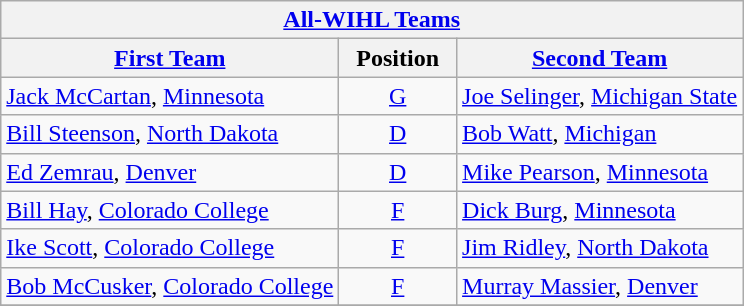<table class="wikitable">
<tr>
<th colspan=3><a href='#'>All-WIHL Teams</a></th>
</tr>
<tr>
<th><a href='#'>First Team</a></th>
<th>  Position  </th>
<th><a href='#'>Second Team</a></th>
</tr>
<tr>
<td><a href='#'>Jack McCartan</a>, <a href='#'>Minnesota</a></td>
<td align=center><a href='#'>G</a></td>
<td><a href='#'>Joe Selinger</a>, <a href='#'>Michigan State</a></td>
</tr>
<tr>
<td><a href='#'>Bill Steenson</a>, <a href='#'>North Dakota</a></td>
<td align=center><a href='#'>D</a></td>
<td><a href='#'>Bob Watt</a>, <a href='#'>Michigan</a></td>
</tr>
<tr>
<td><a href='#'>Ed Zemrau</a>, <a href='#'>Denver</a></td>
<td align=center><a href='#'>D</a></td>
<td><a href='#'>Mike Pearson</a>, <a href='#'>Minnesota</a></td>
</tr>
<tr>
<td><a href='#'>Bill Hay</a>, <a href='#'>Colorado College</a></td>
<td align=center><a href='#'>F</a></td>
<td><a href='#'>Dick Burg</a>, <a href='#'>Minnesota</a></td>
</tr>
<tr>
<td><a href='#'>Ike Scott</a>, <a href='#'>Colorado College</a></td>
<td align=center><a href='#'>F</a></td>
<td><a href='#'>Jim Ridley</a>, <a href='#'>North Dakota</a></td>
</tr>
<tr>
<td><a href='#'>Bob McCusker</a>, <a href='#'>Colorado College</a></td>
<td align=center><a href='#'>F</a></td>
<td><a href='#'>Murray Massier</a>, <a href='#'>Denver</a></td>
</tr>
<tr>
</tr>
</table>
